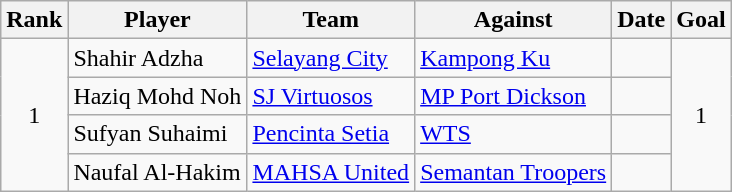<table class="wikitable" style="text-align:left">
<tr>
<th>Rank</th>
<th>Player</th>
<th>Team</th>
<th>Against</th>
<th>Date</th>
<th>Goal</th>
</tr>
<tr>
<td rowspan="4" style="text-align:center">1</td>
<td align="left"> Shahir Adzha</td>
<td><a href='#'>Selayang City</a></td>
<td><a href='#'>Kampong Ku</a></td>
<td></td>
<td rowspan="4" style="text-align:center">1</td>
</tr>
<tr>
<td align="left"> Haziq Mohd Noh</td>
<td><a href='#'>SJ Virtuosos</a></td>
<td><a href='#'>MP Port Dickson</a></td>
<td></td>
</tr>
<tr>
<td align="left"> Sufyan Suhaimi</td>
<td><a href='#'>Pencinta Setia</a></td>
<td><a href='#'>WTS</a></td>
<td></td>
</tr>
<tr>
<td align="left"> Naufal Al-Hakim</td>
<td><a href='#'>MAHSA United</a></td>
<td><a href='#'>Semantan Troopers</a></td>
<td></td>
</tr>
</table>
